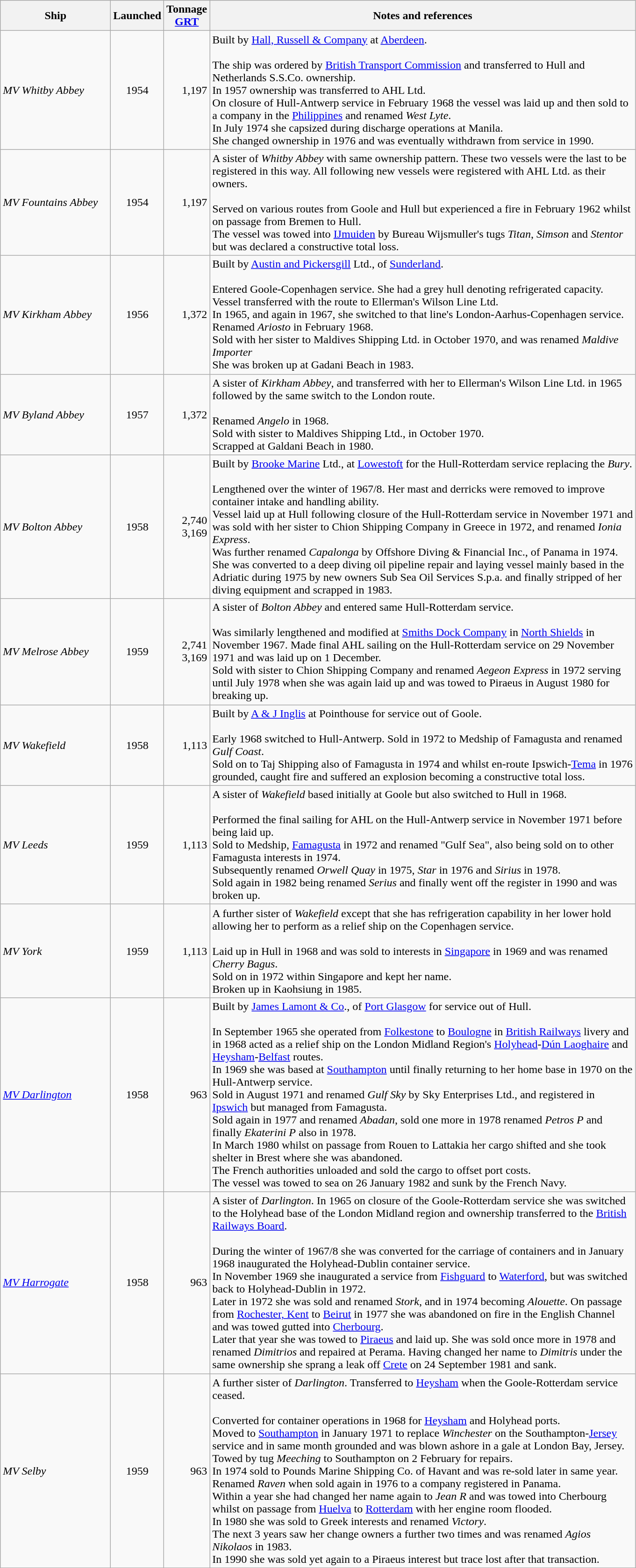<table class="wikitable sortable">
<tr>
<th scope="col" width="150px">Ship</th>
<th scope="col" width="25px">Launched</th>
<th scope="col" width="25px">Tonnage <a href='#'>GRT</a></th>
<th scope="col" width="600px">Notes and references</th>
</tr>
<tr>
<td><em>MV Whitby Abbey</em></td>
<td align="center">1954</td>
<td align="right">1,197</td>
<td>Built by <a href='#'>Hall, Russell & Company</a> at <a href='#'>Aberdeen</a>.<br><br>The ship was ordered by <a href='#'>British Transport Commission</a> and transferred to Hull and Netherlands S.S.Co. ownership.<br>
In 1957 ownership was transferred to AHL Ltd.<br>
On closure of Hull-Antwerp service in February 1968 the vessel was laid up and then sold to a company in the <a href='#'>Philippines</a> and renamed <em>West Lyte</em>.<br>
In July 1974 she capsized during discharge operations at Manila.<br>
She changed ownership in 1976 and was eventually withdrawn from service in 1990.</td>
</tr>
<tr>
<td><em>MV Fountains Abbey</em></td>
<td align="center">1954</td>
<td align="right">1,197</td>
<td>A sister of <em>Whitby Abbey</em> with same ownership pattern. These two vessels were the last to be registered in this way. All following new vessels were registered with AHL Ltd. as their owners.<br><br>Served on various routes from Goole and Hull but experienced a fire in February 1962 whilst on passage from Bremen to Hull.<br>
The vessel was towed into <a href='#'>IJmuiden</a> by Bureau Wijsmuller's tugs <em>Titan</em>, <em>Simson</em> and <em>Stentor</em> but was declared a constructive total loss.</td>
</tr>
<tr>
<td><em>MV Kirkham Abbey</em></td>
<td align="center">1956</td>
<td align="right">1,372</td>
<td>Built by <a href='#'>Austin and Pickersgill</a> Ltd., of <a href='#'>Sunderland</a>.<br><br>Entered Goole-Copenhagen service. She had a grey hull denoting refrigerated capacity.<br>
Vessel transferred with the route to Ellerman's Wilson Line Ltd.<br>
In 1965, and again in 1967, she switched to that line's London-Aarhus-Copenhagen service.<br> Renamed <em>Ariosto</em> in February 1968.<br>
Sold with her sister to Maldives Shipping Ltd. in October 1970, and was renamed <em>Maldive Importer</em><br>
She was broken up at Gadani Beach in 1983.</td>
</tr>
<tr>
<td><em>MV Byland Abbey</em></td>
<td align="center">1957</td>
<td align="right">1,372</td>
<td>A sister of <em>Kirkham Abbey</em>, and transferred with her to Ellerman's Wilson Line Ltd. in 1965 followed by the same switch to the London route.<br><br>Renamed <em>Angelo</em> in 1968.<br>
Sold with sister to Maldives Shipping Ltd., in October 1970.<br>
Scrapped at Galdani Beach in 1980.</td>
</tr>
<tr>
<td><em>MV Bolton Abbey</em></td>
<td align="center">1958</td>
<td align="right">2,740<br>3,169</td>
<td>Built by <a href='#'>Brooke Marine</a> Ltd., at <a href='#'>Lowestoft</a> for the Hull-Rotterdam service replacing the <em>Bury</em>.<br><br>Lengthened over the winter of 1967/8. Her mast and derricks were removed to improve container intake and handling ability.<br>
Vessel laid up at Hull following closure of the Hull-Rotterdam service in November 1971 and was sold with her sister to Chion Shipping Company in Greece in 1972, and renamed <em>Ionia Express</em>.<br>
Was further renamed <em>Capalonga</em> by Offshore Diving & Financial Inc., of Panama in 1974.<br>
She was converted to a deep diving oil pipeline repair and laying vessel mainly based in the Adriatic during 1975 by new owners Sub Sea Oil Services S.p.a. and finally stripped of her diving equipment and scrapped in 1983.</td>
</tr>
<tr>
<td><em>MV Melrose Abbey</em></td>
<td align="center">1959</td>
<td align="right">2,741<br>3,169</td>
<td>A sister of <em>Bolton Abbey</em> and entered same Hull-Rotterdam service.<br><br>Was similarly lengthened and modified at <a href='#'>Smiths Dock Company</a> in <a href='#'>North Shields</a> in November 1967. Made final AHL sailing on the Hull-Rotterdam service on 29 November 1971 and was laid up on 1 December.<br>
Sold with sister to Chion Shipping Company and renamed <em>Aegeon Express</em> in 1972 serving until July 1978 when she was again laid up and was towed to Piraeus in August 1980 for breaking up.</td>
</tr>
<tr>
<td><em>MV Wakefield</em></td>
<td align="center">1958</td>
<td align="right">1,113</td>
<td>Built by <a href='#'>A & J Inglis</a> at Pointhouse for service out of Goole.<br><br>Early 1968 switched to Hull-Antwerp. Sold in 1972 to Medship of Famagusta and renamed <em>Gulf Coast</em>.<br> Sold on to Taj Shipping also of Famagusta in 1974 and whilst en-route Ipswich-<a href='#'>Tema</a> in 1976 grounded, caught fire and suffered an explosion becoming a constructive total loss.</td>
</tr>
<tr>
<td><em>MV Leeds</em></td>
<td align="center">1959</td>
<td align="right">1,113</td>
<td>A sister of <em>Wakefield</em> based initially at Goole but also switched to Hull in 1968.<br><br>Performed the final sailing for AHL on the Hull-Antwerp service in November 1971 before being laid up.<br>
Sold to Medship, <a href='#'>Famagusta</a> in 1972 and renamed "Gulf Sea", also being sold on to other Famagusta interests in 1974.<br>
Subsequently renamed <em>Orwell Quay</em> in 1975, <em>Star</em> in 1976 and <em>Sirius</em> in 1978.<br>
Sold again in 1982 being renamed <em>Serius</em> and finally went off the register in 1990 and was broken up.</td>
</tr>
<tr>
<td><em>MV York</em></td>
<td align="center">1959</td>
<td align="right">1,113</td>
<td>A further sister of <em>Wakefield</em> except that she has refrigeration capability in her lower hold allowing her to perform as a relief ship on the Copenhagen service.<br><br>Laid up in Hull in 1968 and was sold to interests in <a href='#'>Singapore</a> in 1969 and was renamed <em>Cherry Bagus</em>.<br>
Sold on in 1972 within Singapore and kept her name.<br>
Broken up in Kaohsiung in 1985.</td>
</tr>
<tr>
<td><em><a href='#'>MV Darlington</a></em></td>
<td align="center">1958</td>
<td align="right">963</td>
<td>Built by <a href='#'>James Lamont & Co</a>., of <a href='#'>Port Glasgow</a> for service out of Hull.<br><br>In September 1965 she operated from <a href='#'>Folkestone</a> to <a href='#'>Boulogne</a> in <a href='#'>British Railways</a> livery and in 1968 acted as a relief ship on the London Midland Region's <a href='#'>Holyhead</a>-<a href='#'>Dún Laoghaire</a> and <a href='#'>Heysham</a>-<a href='#'>Belfast</a> routes.<br>
In 1969 she was based at <a href='#'>Southampton</a> until finally returning to her home base in 1970 on the Hull-Antwerp service.<br>
Sold in August 1971 and renamed <em>Gulf Sky</em> by Sky Enterprises Ltd., and registered in <a href='#'>Ipswich</a> but managed from Famagusta.<br>
Sold again in 1977 and renamed <em>Abadan</em>, sold one more in 1978 renamed <em>Petros P</em> and finally <em>Ekaterini P</em> also in 1978.<br>
In March 1980 whilst on passage from Rouen to Lattakia her cargo shifted and she took shelter in Brest where she was abandoned.<br>
The French authorities unloaded and sold the cargo to offset port costs.<br>
The vessel was towed to sea on 26 January 1982 and sunk by the French Navy.</td>
</tr>
<tr>
<td><em><a href='#'>MV Harrogate</a></em></td>
<td align="center">1958</td>
<td align="right">963</td>
<td>A sister of <em>Darlington</em>. In 1965 on closure of the Goole-Rotterdam service she was switched to the Holyhead base of the London Midland region and ownership transferred to the <a href='#'>British Railways Board</a>.<br><br>During the winter of 1967/8 she was converted for the carriage of containers and in January 1968 inaugurated the Holyhead-Dublin container service.<br>
In November 1969 she inaugurated a service from <a href='#'>Fishguard</a> to <a href='#'>Waterford</a>, but was switched back to Holyhead-Dublin in 1972.<br>
Later in 1972 she was sold and renamed <em>Stork</em>, and in 1974 becoming <em>Alouette</em>. On passage from <a href='#'>Rochester, Kent</a> to <a href='#'>Beirut</a> in 1977 she was abandoned on fire in the English Channel and was towed gutted into <a href='#'>Cherbourg</a>.<br>
Later that year she was towed to <a href='#'>Piraeus</a> and laid up. She was sold once more in 1978 and renamed <em>Dimitrios</em> and repaired at Perama. Having changed her name to <em>Dimitris</em> under the same ownership she sprang a leak off <a href='#'>Crete</a> on 24 September 1981 and sank.</td>
</tr>
<tr>
<td><em>MV Selby</em></td>
<td align="center">1959</td>
<td align="right">963</td>
<td>A further sister of <em>Darlington</em>. Transferred to <a href='#'>Heysham</a> when the Goole-Rotterdam service ceased.<br><br>Converted for container operations in 1968 for <a href='#'>Heysham</a> and Holyhead ports.<br>
Moved to <a href='#'>Southampton</a> in January 1971 to replace <em>Winchester</em> on the Southampton-<a href='#'>Jersey</a> service and in same month grounded and was blown ashore in a gale at London Bay, Jersey.<br>
Towed by tug <em>Meeching</em> to Southampton on 2 February for repairs.<br>
In 1974 sold to Pounds Marine Shipping Co. of Havant and was re-sold later in same year.<br> Renamed <em>Raven</em> when sold again in 1976 to a company registered in Panama.<br>
Within a year she had changed her name again to <em>Jean R</em> and was towed into Cherbourg whilst on passage from <a href='#'>Huelva</a> to <a href='#'>Rotterdam</a> with her engine room flooded.<br>
In 1980 she was sold to Greek interests and renamed <em>Victory</em>.<br>
The next 3 years saw her change owners a further two times and was renamed <em>Agios Nikolaos</em> in 1983.<br>
In 1990 she was sold yet again to a Piraeus interest but trace lost after that transaction.</td>
</tr>
<tr>
</tr>
</table>
